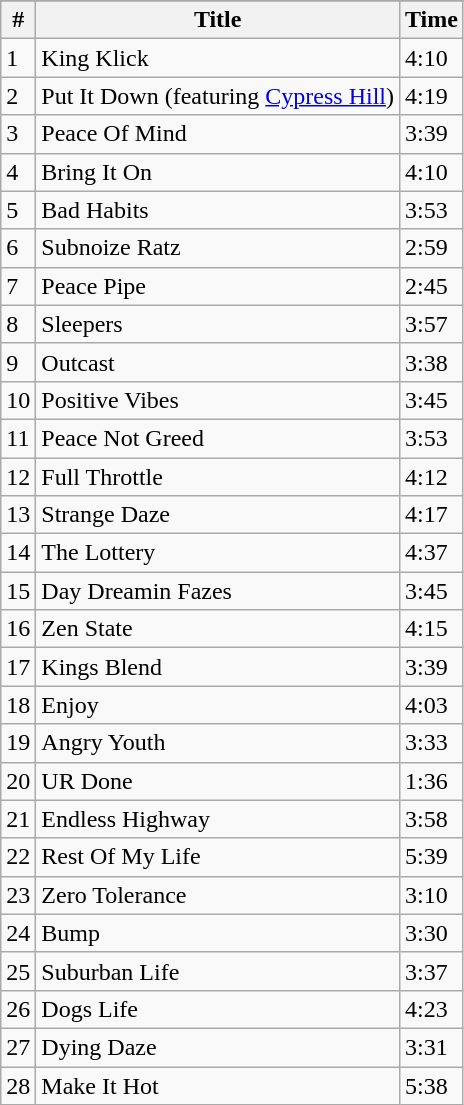<table class="wikitable">
<tr>
</tr>
<tr>
<th align="center">#</th>
<th align="center">Title</th>
<th align="center">Time</th>
</tr>
<tr>
<td>1</td>
<td>King Klick</td>
<td>4:10</td>
</tr>
<tr>
<td>2</td>
<td>Put It Down (featuring <a href='#'>Cypress Hill</a>)</td>
<td>4:19</td>
</tr>
<tr>
<td>3</td>
<td>Peace Of Mind</td>
<td>3:39</td>
</tr>
<tr>
<td>4</td>
<td>Bring It On</td>
<td>4:10</td>
</tr>
<tr>
<td>5</td>
<td>Bad Habits</td>
<td>3:53</td>
</tr>
<tr>
<td>6</td>
<td>Subnoize Ratz</td>
<td>2:59</td>
</tr>
<tr>
<td>7</td>
<td>Peace Pipe</td>
<td>2:45</td>
</tr>
<tr>
<td>8</td>
<td>Sleepers</td>
<td>3:57</td>
</tr>
<tr>
<td>9</td>
<td>Outcast</td>
<td>3:38</td>
</tr>
<tr>
<td>10</td>
<td>Positive Vibes</td>
<td>3:45</td>
</tr>
<tr>
<td>11</td>
<td>Peace Not Greed</td>
<td>3:53</td>
</tr>
<tr>
<td>12</td>
<td>Full Throttle</td>
<td>4:12</td>
</tr>
<tr>
<td>13</td>
<td>Strange Daze</td>
<td>4:17</td>
</tr>
<tr>
<td>14</td>
<td>The Lottery</td>
<td>4:37</td>
</tr>
<tr>
<td>15</td>
<td>Day Dreamin Fazes</td>
<td>3:45</td>
</tr>
<tr>
<td>16</td>
<td>Zen State</td>
<td>4:15</td>
</tr>
<tr>
<td>17</td>
<td>Kings Blend</td>
<td>3:39</td>
</tr>
<tr>
<td>18</td>
<td>Enjoy</td>
<td>4:03</td>
</tr>
<tr>
<td>19</td>
<td>Angry Youth</td>
<td>3:33</td>
</tr>
<tr>
<td>20</td>
<td>UR Done</td>
<td>1:36</td>
</tr>
<tr>
<td>21</td>
<td>Endless Highway</td>
<td>3:58</td>
</tr>
<tr>
<td>22</td>
<td>Rest Of My Life</td>
<td>5:39</td>
</tr>
<tr>
<td>23</td>
<td>Zero Tolerance</td>
<td>3:10</td>
</tr>
<tr>
<td>24</td>
<td>Bump</td>
<td>3:30</td>
</tr>
<tr>
<td>25</td>
<td>Suburban Life</td>
<td>3:37</td>
</tr>
<tr>
<td>26</td>
<td>Dogs Life</td>
<td>4:23</td>
</tr>
<tr>
<td>27</td>
<td>Dying Daze</td>
<td>3:31</td>
</tr>
<tr>
<td>28</td>
<td>Make It Hot</td>
<td>5:38</td>
</tr>
</table>
